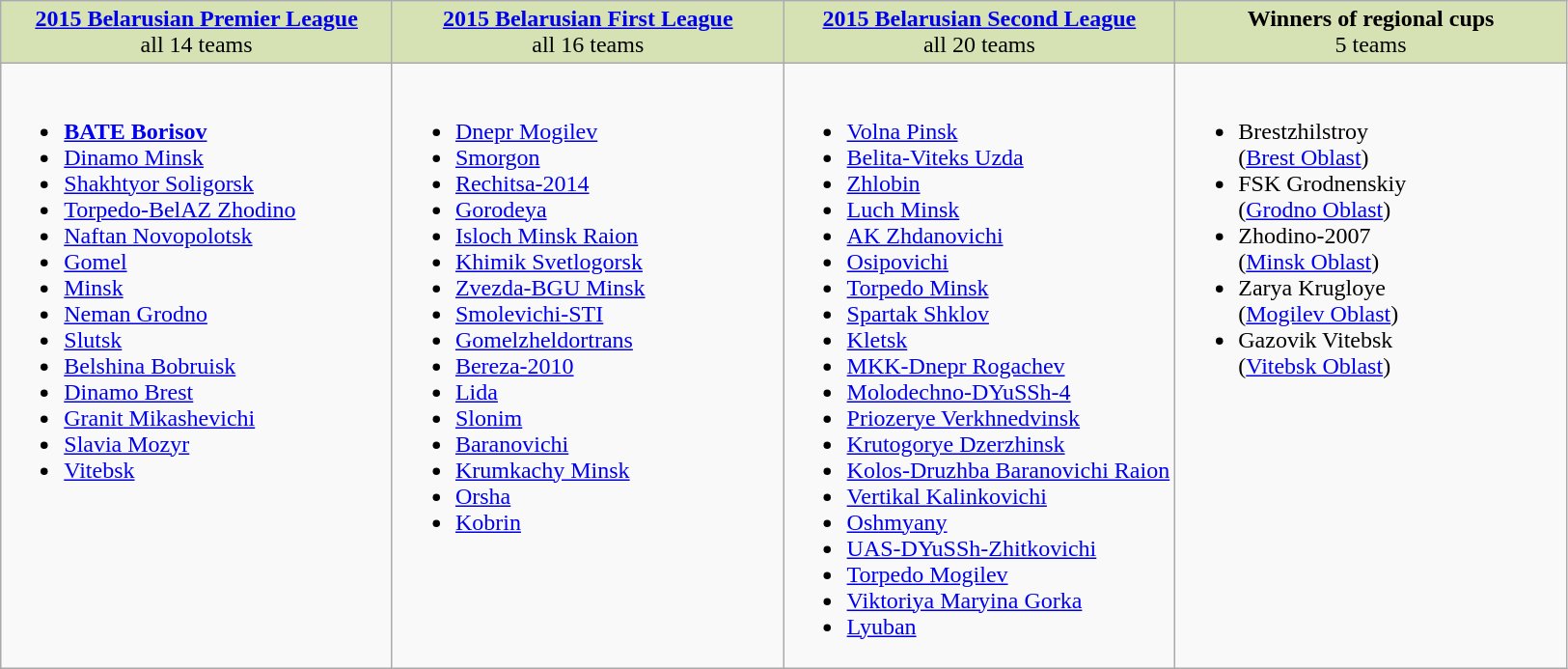<table class="wikitable">
<tr valign="top" bgcolor="#D6E2B3">
<td align="center" width="25%"><strong><a href='#'>2015 Belarusian Premier League</a></strong><br>all 14 teams</td>
<td align="center" width="25%"><strong><a href='#'>2015 Belarusian First League</a></strong><br>all 16 teams<br></td>
<td align="center" width="25%"><strong><a href='#'>2015 Belarusian Second League</a></strong><br>all 20 teams<br></td>
<td align="center" width="25%"><strong>Winners of regional cups</strong><br>5 teams</td>
</tr>
<tr valign="top">
<td><br><ul><li><strong><a href='#'>BATE Borisov</a></strong></li><li><a href='#'>Dinamo Minsk</a></li><li><a href='#'>Shakhtyor Soligorsk</a></li><li><a href='#'>Torpedo-BelAZ Zhodino</a></li><li><a href='#'>Naftan Novopolotsk</a></li><li><a href='#'>Gomel</a></li><li><a href='#'>Minsk</a></li><li><a href='#'>Neman Grodno</a></li><li><a href='#'>Slutsk</a></li><li><a href='#'>Belshina Bobruisk</a></li><li><a href='#'>Dinamo Brest</a></li><li><a href='#'>Granit Mikashevichi</a></li><li><a href='#'>Slavia Mozyr</a></li><li><a href='#'>Vitebsk</a></li></ul></td>
<td><br><ul><li><a href='#'>Dnepr Mogilev</a></li><li><a href='#'>Smorgon</a></li><li><a href='#'>Rechitsa-2014</a></li><li><a href='#'>Gorodeya</a></li><li><a href='#'>Isloch Minsk Raion</a></li><li><a href='#'>Khimik Svetlogorsk</a></li><li><a href='#'>Zvezda-BGU Minsk</a></li><li><a href='#'>Smolevichi-STI</a></li><li><a href='#'>Gomelzheldortrans</a></li><li><a href='#'>Bereza-2010</a></li><li><a href='#'>Lida</a></li><li><a href='#'>Slonim</a></li><li><a href='#'>Baranovichi</a></li><li><a href='#'>Krumkachy Minsk</a></li><li><a href='#'>Orsha</a></li><li><a href='#'>Kobrin</a></li></ul></td>
<td><br><ul><li><a href='#'>Volna Pinsk</a></li><li><a href='#'>Belita-Viteks Uzda</a></li><li><a href='#'>Zhlobin</a></li><li><a href='#'>Luch Minsk</a></li><li><a href='#'>AK Zhdanovichi</a></li><li><a href='#'>Osipovichi</a></li><li><a href='#'>Torpedo Minsk</a></li><li><a href='#'>Spartak Shklov</a></li><li><a href='#'>Kletsk</a></li><li><a href='#'>MKK-Dnepr Rogachev</a></li><li><a href='#'>Molodechno-DYuSSh-4</a></li><li><a href='#'>Priozerye Verkhnedvinsk</a></li><li><a href='#'>Krutogorye Dzerzhinsk</a></li><li><a href='#'>Kolos-Druzhba Baranovichi Raion</a></li><li><a href='#'>Vertikal Kalinkovichi</a></li><li><a href='#'>Oshmyany</a></li><li><a href='#'>UAS-DYuSSh-Zhitkovichi</a></li><li><a href='#'>Torpedo Mogilev</a></li><li><a href='#'>Viktoriya Maryina Gorka</a></li><li><a href='#'>Lyuban</a></li></ul></td>
<td><br><ul><li>Brestzhilstroy<br>(<a href='#'>Brest Oblast</a>)</li><li>FSK Grodnenskiy<br>(<a href='#'>Grodno Oblast</a>)</li><li>Zhodino-2007<br>(<a href='#'>Minsk Oblast</a>)</li><li>Zarya Krugloye<br>(<a href='#'>Mogilev Oblast</a>)</li><li>Gazovik Vitebsk<br>(<a href='#'>Vitebsk Oblast</a>)</li></ul></td>
</tr>
</table>
